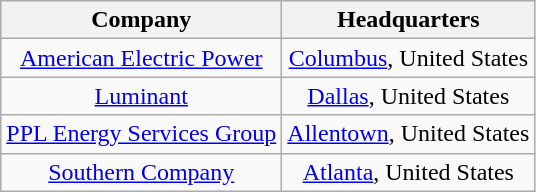<table class="wikitable" style="text-align:center">
<tr>
<th>Company</th>
<th>Headquarters</th>
</tr>
<tr>
<td><a href='#'>American Electric Power</a></td>
<td><a href='#'>Columbus</a>, United States</td>
</tr>
<tr>
<td><a href='#'>Luminant</a></td>
<td><a href='#'>Dallas</a>, United States</td>
</tr>
<tr>
<td><a href='#'>PPL Energy Services Group</a></td>
<td><a href='#'>Allentown</a>, United States</td>
</tr>
<tr>
<td><a href='#'>Southern Company</a></td>
<td><a href='#'>Atlanta</a>, United States</td>
</tr>
</table>
